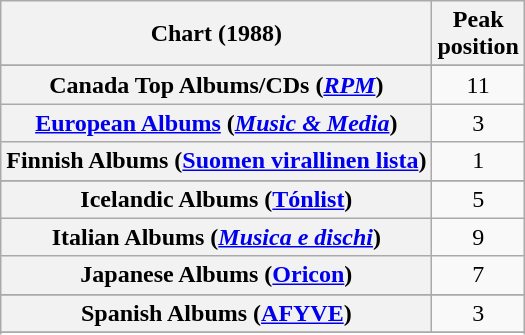<table class="wikitable sortable plainrowheaders" style="text-align:center">
<tr>
<th scope="col">Chart (1988)</th>
<th scope="col">Peak<br>position</th>
</tr>
<tr>
</tr>
<tr>
</tr>
<tr>
<th scope="row">Canada Top Albums/CDs (<em><a href='#'>RPM</a></em>)</th>
<td>11</td>
</tr>
<tr>
<th scope="row"><a href='#'>European Albums</a> (<em><a href='#'>Music & Media</a></em>)</th>
<td>3</td>
</tr>
<tr>
<th scope="row">Finnish Albums (<a href='#'>Suomen virallinen lista</a>)</th>
<td>1</td>
</tr>
<tr>
</tr>
<tr>
<th scope="row">Icelandic Albums (<a href='#'>Tónlist</a>)</th>
<td>5</td>
</tr>
<tr>
<th scope="row">Italian Albums (<em><a href='#'>Musica e dischi</a></em>)</th>
<td>9</td>
</tr>
<tr>
<th scope="row">Japanese Albums (<a href='#'>Oricon</a>)</th>
<td>7</td>
</tr>
<tr>
</tr>
<tr>
</tr>
<tr>
<th scope="row">Spanish Albums (<a href='#'>AFYVE</a>)</th>
<td>3</td>
</tr>
<tr>
</tr>
<tr>
</tr>
<tr>
</tr>
<tr>
</tr>
</table>
